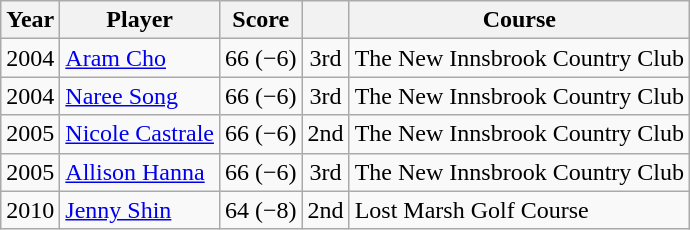<table class="wikitable">
<tr>
<th>Year</th>
<th>Player</th>
<th>Score</th>
<th></th>
<th>Course</th>
</tr>
<tr>
<td>2004</td>
<td><a href='#'>Aram Cho</a></td>
<td>66 (−6)</td>
<td align=center>3rd</td>
<td>The New Innsbrook Country Club</td>
</tr>
<tr>
<td>2004</td>
<td><a href='#'>Naree Song</a></td>
<td>66 (−6)</td>
<td align=center>3rd</td>
<td>The New Innsbrook Country Club</td>
</tr>
<tr>
<td>2005</td>
<td><a href='#'>Nicole Castrale</a></td>
<td>66 (−6)</td>
<td align=center>2nd</td>
<td>The New Innsbrook Country Club</td>
</tr>
<tr>
<td>2005</td>
<td><a href='#'>Allison Hanna</a></td>
<td>66 (−6)</td>
<td align=center>3rd</td>
<td>The New Innsbrook Country Club</td>
</tr>
<tr>
<td>2010</td>
<td><a href='#'>Jenny Shin</a></td>
<td>64 (−8)</td>
<td align=center>2nd</td>
<td>Lost Marsh Golf Course</td>
</tr>
</table>
